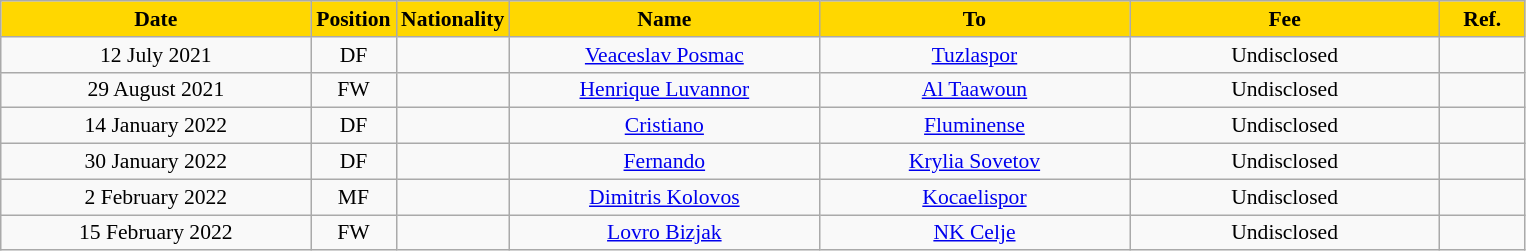<table class="wikitable"  style="text-align:center; font-size:90%; ">
<tr>
<th style="background:gold; color:black; width:200px;">Date</th>
<th style="background:gold; color:black; width:50px;">Position</th>
<th style="background:gold; color:black; width:50px;">Nationality</th>
<th style="background:gold; color:black; width:200px;">Name</th>
<th style="background:gold; color:black; width:200px;">To</th>
<th style="background:gold; color:black; width:200px;">Fee</th>
<th style="background:gold; color:black; width:50px;">Ref.</th>
</tr>
<tr>
<td>12 July 2021</td>
<td>DF</td>
<td></td>
<td><a href='#'>Veaceslav Posmac</a></td>
<td><a href='#'>Tuzlaspor</a></td>
<td>Undisclosed</td>
<td></td>
</tr>
<tr>
<td>29 August 2021</td>
<td>FW</td>
<td></td>
<td><a href='#'>Henrique Luvannor</a></td>
<td><a href='#'>Al Taawoun</a></td>
<td>Undisclosed</td>
<td></td>
</tr>
<tr>
<td>14 January 2022</td>
<td>DF</td>
<td></td>
<td><a href='#'>Cristiano</a></td>
<td><a href='#'>Fluminense</a></td>
<td>Undisclosed</td>
<td></td>
</tr>
<tr>
<td>30 January 2022</td>
<td>DF</td>
<td></td>
<td><a href='#'>Fernando</a></td>
<td><a href='#'>Krylia Sovetov</a></td>
<td>Undisclosed</td>
<td></td>
</tr>
<tr>
<td>2 February 2022</td>
<td>MF</td>
<td></td>
<td><a href='#'>Dimitris Kolovos</a></td>
<td><a href='#'>Kocaelispor</a></td>
<td>Undisclosed</td>
<td></td>
</tr>
<tr>
<td>15 February 2022</td>
<td>FW</td>
<td></td>
<td><a href='#'>Lovro Bizjak</a></td>
<td><a href='#'>NK Celje</a></td>
<td>Undisclosed</td>
<td></td>
</tr>
</table>
